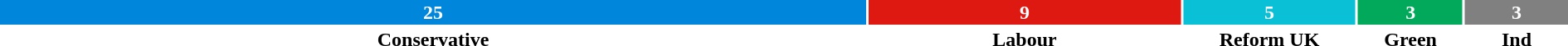<table style="width:100%; text-align:center;">
<tr style="color:white;">
<td style="background:#0087DC; width:55.6%;"><strong>25</strong></td>
<td style="background:#DE1912; width:20%;"><strong>9</strong></td>
<td style="background:#0AC0D7; width:11.1%;"><strong>5</strong></td>
<td style="background:#02A95B; width:6.7%;"><strong>3</strong></td>
<td style="background:grey; width:6.7%;"><strong>3</strong></td>
</tr>
<tr>
<td><span><strong>Conservative</strong></span></td>
<td><span><strong>Labour</strong></span></td>
<td><span><strong>Reform UK</strong></span></td>
<td><span><strong>Green</strong></span></td>
<td><span><strong>Ind</strong></span></td>
</tr>
</table>
